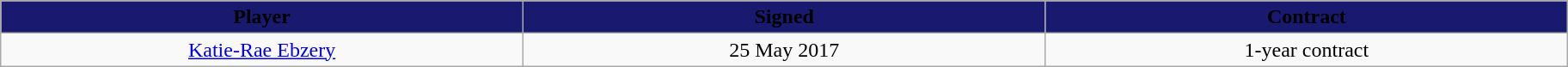<table class="wikitable sortable sortable">
<tr>
<th style="background: midnightblue" width="10%"><span>Player</span></th>
<th style="background: midnightblue" width="10%"><span>Signed</span></th>
<th style="background: midnightblue" width="10%"><span>Contract</span></th>
</tr>
<tr style="text-align: center">
<td><a href='#'>Katie-Rae Ebzery</a></td>
<td>25 May 2017</td>
<td>1-year contract</td>
</tr>
</table>
